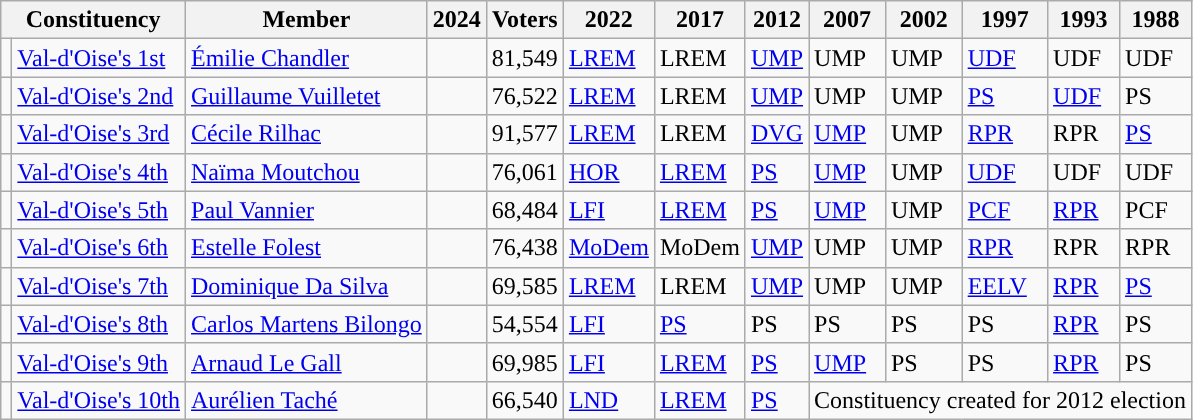<table class="wikitable sortable">
<tr>
<th colspan="2">Constituency</th>
<th>Member</th>
<th>2024</th>
<th>Voters</th>
<th>2022</th>
<th>2017</th>
<th>2012</th>
<th>2007</th>
<th>2002</th>
<th>1997</th>
<th>1993</th>
<th>1988</th>
</tr>
<tr>
<td style="background-color: "></td>
<td><a href='#'>Val-d'Oise's 1st</a></td>
<td><a href='#'>Émilie Chandler</a></td>
<td></td>
<td>81,549</td>
<td><a href='#'>LREM</a></td>
<td>LREM</td>
<td><a href='#'>UMP</a></td>
<td>UMP</td>
<td>UMP</td>
<td><a href='#'>UDF</a></td>
<td>UDF</td>
<td>UDF</td>
</tr>
<tr>
<td style="background-color: "></td>
<td><a href='#'>Val-d'Oise's 2nd</a></td>
<td><a href='#'>Guillaume Vuilletet</a></td>
<td></td>
<td>76,522</td>
<td><a href='#'>LREM</a></td>
<td>LREM</td>
<td><a href='#'>UMP</a></td>
<td>UMP</td>
<td>UMP</td>
<td><a href='#'>PS</a></td>
<td><a href='#'>UDF</a></td>
<td>PS</td>
</tr>
<tr>
<td style="background-color: "></td>
<td><a href='#'>Val-d'Oise's 3rd</a></td>
<td><a href='#'>Cécile Rilhac</a></td>
<td></td>
<td>91,577</td>
<td><a href='#'>LREM</a></td>
<td>LREM</td>
<td><a href='#'>DVG</a></td>
<td><a href='#'>UMP</a></td>
<td>UMP</td>
<td><a href='#'>RPR</a></td>
<td>RPR</td>
<td><a href='#'>PS</a></td>
</tr>
<tr>
<td style="background-color: "></td>
<td><a href='#'>Val-d'Oise's 4th</a></td>
<td><a href='#'>Naïma Moutchou</a></td>
<td></td>
<td>76,061</td>
<td><a href='#'>HOR</a></td>
<td><a href='#'>LREM</a></td>
<td><a href='#'>PS</a></td>
<td><a href='#'>UMP</a></td>
<td>UMP</td>
<td><a href='#'>UDF</a></td>
<td>UDF</td>
<td>UDF</td>
</tr>
<tr>
<td style="background-color: "></td>
<td><a href='#'>Val-d'Oise's 5th</a></td>
<td><a href='#'>Paul Vannier</a></td>
<td></td>
<td>68,484</td>
<td><a href='#'>LFI</a></td>
<td><a href='#'>LREM</a></td>
<td><a href='#'>PS</a></td>
<td><a href='#'>UMP</a></td>
<td>UMP</td>
<td><a href='#'>PCF</a></td>
<td><a href='#'>RPR</a></td>
<td>PCF</td>
</tr>
<tr>
<td style="background-color: "></td>
<td><a href='#'>Val-d'Oise's 6th</a></td>
<td><a href='#'>Estelle Folest</a></td>
<td></td>
<td>76,438</td>
<td><a href='#'>MoDem</a></td>
<td>MoDem</td>
<td><a href='#'>UMP</a></td>
<td>UMP</td>
<td>UMP</td>
<td><a href='#'>RPR</a></td>
<td>RPR</td>
<td>RPR</td>
</tr>
<tr>
<td style="background-color: "></td>
<td><a href='#'>Val-d'Oise's 7th</a></td>
<td><a href='#'>Dominique Da Silva</a></td>
<td></td>
<td>69,585</td>
<td><a href='#'>LREM</a></td>
<td>LREM</td>
<td><a href='#'>UMP</a></td>
<td>UMP</td>
<td>UMP</td>
<td><a href='#'>EELV</a></td>
<td><a href='#'>RPR</a></td>
<td><a href='#'>PS</a></td>
</tr>
<tr>
<td style="background-color: "></td>
<td><a href='#'>Val-d'Oise's 8th</a></td>
<td><a href='#'>Carlos Martens Bilongo</a></td>
<td></td>
<td>54,554</td>
<td><a href='#'>LFI</a></td>
<td><a href='#'>PS</a></td>
<td>PS</td>
<td>PS</td>
<td>PS</td>
<td>PS</td>
<td><a href='#'>RPR</a></td>
<td>PS</td>
</tr>
<tr>
<td style="background-color: "></td>
<td><a href='#'>Val-d'Oise's 9th</a></td>
<td><a href='#'>Arnaud Le Gall</a></td>
<td></td>
<td>69,985</td>
<td><a href='#'>LFI</a></td>
<td><a href='#'>LREM</a></td>
<td><a href='#'>PS</a></td>
<td><a href='#'>UMP</a></td>
<td>PS</td>
<td>PS</td>
<td><a href='#'>RPR</a></td>
<td>PS</td>
</tr>
<tr>
<td style="background-color: "></td>
<td><a href='#'>Val-d'Oise's 10th</a></td>
<td><a href='#'>Aurélien Taché</a></td>
<td></td>
<td>66,540</td>
<td><a href='#'>LND</a></td>
<td><a href='#'>LREM</a></td>
<td><a href='#'>PS</a></td>
<td colspan="5">Constituency created for 2012 election</td>
</tr>
</table>
